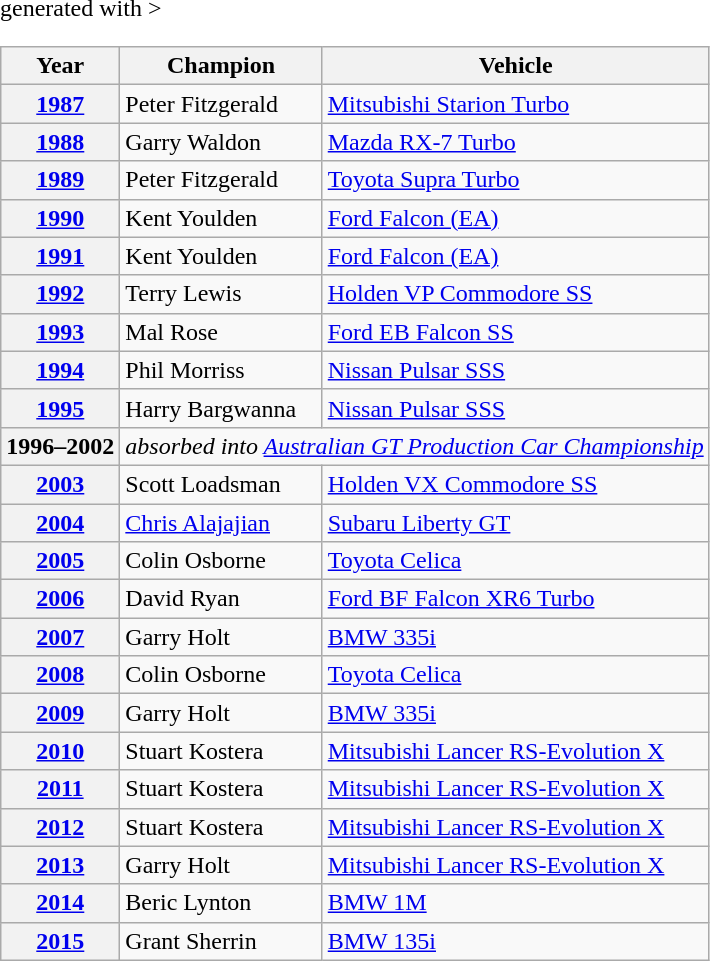<table class="wikitable" <hiddentext>generated with >
<tr style="font-weight:bold">
<th>Year</th>
<th>Champion</th>
<th>Vehicle</th>
</tr>
<tr>
<th><a href='#'>1987</a></th>
<td>Peter Fitzgerald</td>
<td><a href='#'>Mitsubishi Starion Turbo</a></td>
</tr>
<tr>
<th><a href='#'>1988</a></th>
<td>Garry Waldon</td>
<td><a href='#'>Mazda RX-7 Turbo</a></td>
</tr>
<tr>
<th><a href='#'>1989</a></th>
<td>Peter Fitzgerald</td>
<td><a href='#'>Toyota Supra Turbo</a></td>
</tr>
<tr>
<th><a href='#'>1990</a></th>
<td>Kent Youlden</td>
<td><a href='#'>Ford Falcon (EA)</a></td>
</tr>
<tr>
<th><a href='#'>1991</a></th>
<td>Kent Youlden</td>
<td><a href='#'>Ford Falcon (EA)</a></td>
</tr>
<tr>
<th><a href='#'>1992</a></th>
<td>Terry Lewis</td>
<td><a href='#'>Holden VP Commodore SS</a></td>
</tr>
<tr>
<th><a href='#'>1993</a></th>
<td>Mal Rose</td>
<td><a href='#'>Ford EB Falcon SS</a></td>
</tr>
<tr>
<th><a href='#'>1994</a></th>
<td>Phil Morriss</td>
<td><a href='#'>Nissan Pulsar SSS</a></td>
</tr>
<tr>
<th><a href='#'>1995</a></th>
<td>Harry Bargwanna</td>
<td><a href='#'>Nissan Pulsar SSS</a></td>
</tr>
<tr>
<th>1996–2002</th>
<td colspan=2><em>absorbed into <a href='#'>Australian GT Production Car Championship</a></em></td>
</tr>
<tr>
<th><a href='#'>2003</a></th>
<td>Scott Loadsman</td>
<td><a href='#'>Holden VX Commodore SS</a></td>
</tr>
<tr>
<th><a href='#'>2004</a></th>
<td><a href='#'>Chris Alajajian</a></td>
<td><a href='#'>Subaru Liberty GT</a></td>
</tr>
<tr>
<th><a href='#'>2005</a></th>
<td>Colin Osborne</td>
<td><a href='#'>Toyota Celica</a></td>
</tr>
<tr>
<th><a href='#'>2006</a></th>
<td>David Ryan</td>
<td><a href='#'>Ford BF Falcon XR6 Turbo</a></td>
</tr>
<tr>
<th><a href='#'>2007</a></th>
<td>Garry Holt</td>
<td><a href='#'>BMW 335i</a></td>
</tr>
<tr>
<th><a href='#'>2008</a></th>
<td>Colin Osborne</td>
<td><a href='#'>Toyota Celica</a></td>
</tr>
<tr>
<th><a href='#'>2009</a></th>
<td>Garry Holt</td>
<td><a href='#'>BMW 335i</a></td>
</tr>
<tr>
<th><a href='#'>2010</a></th>
<td>Stuart Kostera</td>
<td><a href='#'>Mitsubishi Lancer RS-Evolution X</a></td>
</tr>
<tr>
<th><a href='#'>2011</a></th>
<td>Stuart Kostera</td>
<td><a href='#'>Mitsubishi Lancer RS-Evolution X</a></td>
</tr>
<tr>
<th><a href='#'>2012</a></th>
<td>Stuart Kostera</td>
<td><a href='#'>Mitsubishi Lancer RS-Evolution X</a></td>
</tr>
<tr>
<th><a href='#'>2013</a></th>
<td>Garry Holt</td>
<td><a href='#'>Mitsubishi Lancer RS-Evolution X</a></td>
</tr>
<tr>
<th><a href='#'>2014</a></th>
<td>Beric Lynton</td>
<td><a href='#'>BMW 1M</a></td>
</tr>
<tr>
<th><a href='#'>2015</a></th>
<td>Grant Sherrin</td>
<td><a href='#'>BMW 135i</a></td>
</tr>
</table>
